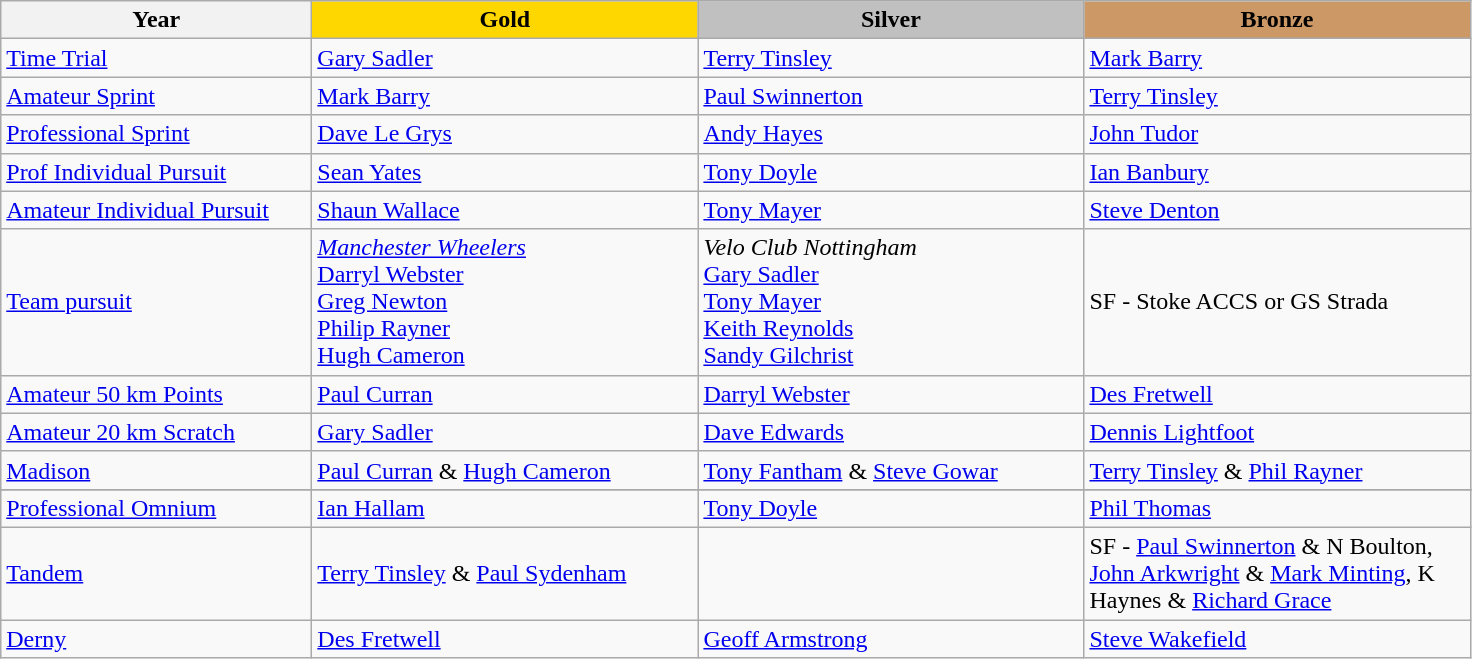<table class="wikitable" style="font-size: 100%">
<tr>
<th width=200>Year</th>
<th width=250 style="background-color: gold;">Gold</th>
<th width=250 style="background-color: silver;">Silver</th>
<th width=250 style="background-color: #cc9966;">Bronze</th>
</tr>
<tr>
<td><a href='#'>Time Trial</a></td>
<td><a href='#'>Gary Sadler</a></td>
<td><a href='#'>Terry Tinsley</a></td>
<td><a href='#'>Mark Barry</a></td>
</tr>
<tr>
<td><a href='#'>Amateur Sprint</a></td>
<td><a href='#'>Mark Barry</a></td>
<td><a href='#'>Paul Swinnerton</a></td>
<td><a href='#'>Terry Tinsley</a></td>
</tr>
<tr>
<td><a href='#'>Professional Sprint</a></td>
<td><a href='#'>Dave Le Grys</a></td>
<td><a href='#'>Andy Hayes</a></td>
<td><a href='#'>John Tudor</a></td>
</tr>
<tr>
<td><a href='#'>Prof Individual Pursuit</a></td>
<td><a href='#'>Sean Yates</a></td>
<td><a href='#'>Tony Doyle</a></td>
<td><a href='#'>Ian Banbury</a></td>
</tr>
<tr>
<td><a href='#'>Amateur Individual Pursuit</a></td>
<td><a href='#'>Shaun Wallace</a></td>
<td><a href='#'>Tony Mayer</a></td>
<td><a href='#'>Steve Denton</a></td>
</tr>
<tr>
<td><a href='#'>Team pursuit</a></td>
<td><em><a href='#'>Manchester Wheelers</a></em><br><a href='#'>Darryl Webster</a><br><a href='#'>Greg Newton</a><br><a href='#'>Philip Rayner</a><br><a href='#'>Hugh Cameron</a></td>
<td><em>Velo Club Nottingham</em> <br><a href='#'>Gary Sadler</a><br> <a href='#'>Tony Mayer</a><br><a href='#'>Keith Reynolds</a><br><a href='#'>Sandy Gilchrist</a></td>
<td>SF - Stoke ACCS or GS Strada</td>
</tr>
<tr>
<td><a href='#'>Amateur 50 km Points</a></td>
<td><a href='#'>Paul Curran</a></td>
<td><a href='#'>Darryl Webster</a></td>
<td><a href='#'>Des Fretwell</a></td>
</tr>
<tr>
<td><a href='#'>Amateur 20 km Scratch</a></td>
<td><a href='#'>Gary Sadler</a></td>
<td><a href='#'>Dave Edwards</a></td>
<td><a href='#'>Dennis Lightfoot</a></td>
</tr>
<tr>
<td><a href='#'>Madison</a></td>
<td><a href='#'>Paul Curran</a> & <a href='#'>Hugh Cameron</a></td>
<td><a href='#'>Tony Fantham</a> & <a href='#'>Steve Gowar</a></td>
<td><a href='#'>Terry Tinsley</a> & <a href='#'>Phil Rayner</a></td>
</tr>
<tr>
</tr>
<tr>
<td><a href='#'>Professional Omnium</a></td>
<td><a href='#'>Ian Hallam</a></td>
<td><a href='#'>Tony Doyle</a></td>
<td><a href='#'>Phil Thomas</a></td>
</tr>
<tr>
<td><a href='#'>Tandem</a></td>
<td><a href='#'>Terry Tinsley</a> & <a href='#'>Paul Sydenham</a></td>
<td></td>
<td>SF -   <a href='#'>Paul Swinnerton</a> & N Boulton, <a href='#'>John Arkwright</a> & <a href='#'>Mark Minting</a>, K Haynes & <a href='#'>Richard Grace</a></td>
</tr>
<tr>
<td><a href='#'>Derny</a></td>
<td><a href='#'>Des Fretwell</a></td>
<td><a href='#'>Geoff Armstrong</a></td>
<td><a href='#'>Steve Wakefield</a></td>
</tr>
</table>
